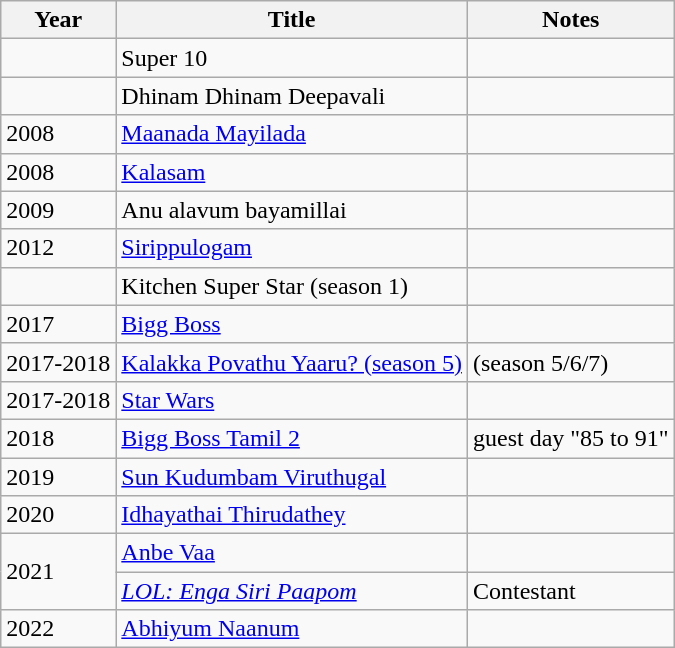<table class="wikitable">
<tr>
<th>Year</th>
<th>Title</th>
<th>Notes</th>
</tr>
<tr>
<td></td>
<td>Super 10</td>
<td></td>
</tr>
<tr>
<td></td>
<td>Dhinam Dhinam Deepavali</td>
<td></td>
</tr>
<tr>
<td>2008</td>
<td><a href='#'>Maanada Mayilada</a></td>
<td></td>
</tr>
<tr>
<td>2008</td>
<td><a href='#'>Kalasam</a></td>
<td></td>
</tr>
<tr>
<td>2009</td>
<td>Anu alavum bayamillai</td>
<td></td>
</tr>
<tr>
<td>2012</td>
<td><a href='#'>Sirippulogam</a></td>
<td></td>
</tr>
<tr>
<td></td>
<td>Kitchen Super Star (season 1)</td>
<td></td>
</tr>
<tr>
<td>2017</td>
<td><a href='#'>Bigg Boss</a></td>
<td></td>
</tr>
<tr>
<td>2017-2018</td>
<td><a href='#'>Kalakka Povathu Yaaru? (season 5)</a></td>
<td>(season 5/6/7)</td>
</tr>
<tr>
<td>2017-2018</td>
<td><a href='#'>Star Wars</a></td>
<td></td>
</tr>
<tr>
<td>2018</td>
<td><a href='#'>Bigg Boss Tamil 2</a></td>
<td>guest day "85 to 91"</td>
</tr>
<tr>
<td>2019</td>
<td><a href='#'>Sun Kudumbam Viruthugal</a></td>
<td></td>
</tr>
<tr>
<td>2020</td>
<td><a href='#'>Idhayathai Thirudathey</a></td>
<td></td>
</tr>
<tr>
<td rowspan="2">2021</td>
<td><a href='#'>Anbe Vaa</a></td>
<td></td>
</tr>
<tr>
<td><em><a href='#'>LOL: Enga Siri Paapom</a></em></td>
<td>Contestant</td>
</tr>
<tr>
<td>2022</td>
<td><a href='#'>Abhiyum Naanum</a></td>
<td></td>
</tr>
</table>
